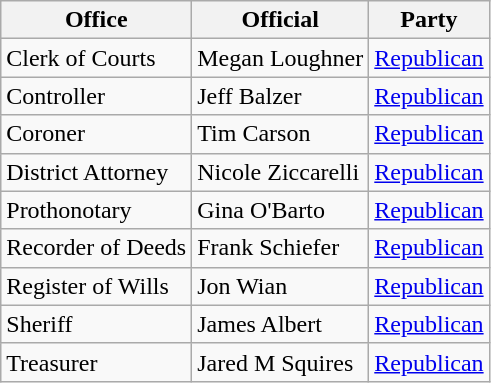<table class="wikitable">
<tr>
<th>Office</th>
<th>Official</th>
<th>Party</th>
</tr>
<tr>
<td>Clerk of Courts</td>
<td>Megan Loughner</td>
<td><a href='#'>Republican</a></td>
</tr>
<tr>
<td>Controller</td>
<td>Jeff Balzer</td>
<td><a href='#'>Republican</a></td>
</tr>
<tr>
<td>Coroner</td>
<td>Tim Carson</td>
<td><a href='#'>Republican</a></td>
</tr>
<tr>
<td>District Attorney</td>
<td>Nicole Ziccarelli</td>
<td><a href='#'>Republican</a></td>
</tr>
<tr>
<td>Prothonotary</td>
<td>Gina O'Barto</td>
<td><a href='#'>Republican</a></td>
</tr>
<tr>
<td>Recorder of Deeds</td>
<td>Frank Schiefer</td>
<td><a href='#'>Republican</a></td>
</tr>
<tr>
<td>Register of Wills</td>
<td>Jon Wian</td>
<td><a href='#'>Republican</a></td>
</tr>
<tr>
<td>Sheriff</td>
<td>James Albert</td>
<td><a href='#'>Republican</a></td>
</tr>
<tr>
<td>Treasurer</td>
<td>Jared M Squires</td>
<td><a href='#'>Republican</a></td>
</tr>
</table>
